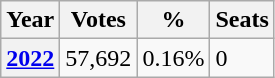<table class="wikitable">
<tr>
<th>Year</th>
<th>Votes</th>
<th>%</th>
<th>Seats</th>
</tr>
<tr>
<th><a href='#'>2022</a></th>
<td>57,692</td>
<td>0.16%</td>
<td>0</td>
</tr>
</table>
